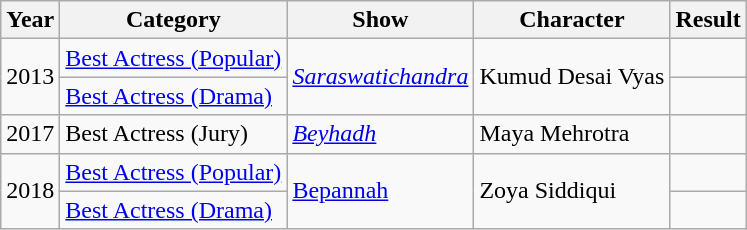<table class="wikitable sortable">
<tr>
<th>Year</th>
<th>Category</th>
<th>Show</th>
<th>Character</th>
<th>Result</th>
</tr>
<tr>
<td rowspan=2>2013</td>
<td><a href='#'>Best Actress (Popular)</a></td>
<td rowspan=2><em><a href='#'>Saraswatichandra</a></em></td>
<td rowspan=2>Kumud Desai Vyas</td>
<td></td>
</tr>
<tr>
<td><a href='#'>Best Actress (Drama)</a></td>
<td></td>
</tr>
<tr>
<td>2017</td>
<td>Best Actress (Jury)</td>
<td><em><a href='#'>Beyhadh</a></em></td>
<td>Maya Mehrotra</td>
<td></td>
</tr>
<tr>
<td rowspan=2>2018</td>
<td><a href='#'>Best Actress (Popular)</a></td>
<td rowspan=2><a href='#'>Bepannah</a></td>
<td rowspan=2>Zoya Siddiqui</td>
<td></td>
</tr>
<tr>
<td><a href='#'>Best Actress (Drama)</a></td>
<td></td>
</tr>
</table>
